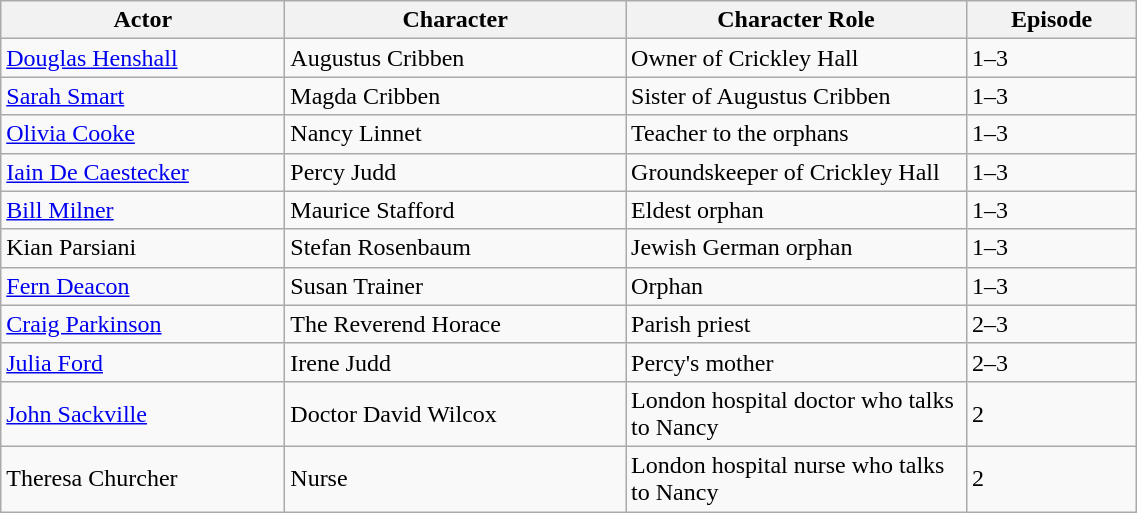<table class="wikitable" style="width:60%;">
<tr>
<th style="width:25%;">Actor</th>
<th style="width:30%;">Character</th>
<th style="width:30%;">Character Role</th>
<th style="width:15%;">Episode</th>
</tr>
<tr>
<td><a href='#'>Douglas Henshall</a></td>
<td>Augustus Cribben</td>
<td>Owner of Crickley Hall</td>
<td>1–3</td>
</tr>
<tr>
<td><a href='#'>Sarah Smart</a></td>
<td>Magda Cribben</td>
<td>Sister of Augustus Cribben</td>
<td>1–3</td>
</tr>
<tr>
<td><a href='#'>Olivia Cooke</a></td>
<td>Nancy Linnet</td>
<td>Teacher to the orphans</td>
<td>1–3</td>
</tr>
<tr>
<td><a href='#'>Iain De Caestecker</a></td>
<td>Percy Judd</td>
<td>Groundskeeper of Crickley Hall</td>
<td>1–3</td>
</tr>
<tr>
<td><a href='#'>Bill Milner</a></td>
<td>Maurice Stafford</td>
<td>Eldest orphan</td>
<td>1–3</td>
</tr>
<tr>
<td>Kian Parsiani</td>
<td>Stefan Rosenbaum</td>
<td>Jewish German orphan</td>
<td>1–3</td>
</tr>
<tr>
<td><a href='#'>Fern Deacon</a></td>
<td>Susan Trainer</td>
<td>Orphan</td>
<td>1–3</td>
</tr>
<tr>
<td><a href='#'>Craig Parkinson</a></td>
<td>The Reverend Horace</td>
<td>Parish priest</td>
<td>2–3</td>
</tr>
<tr>
<td><a href='#'>Julia Ford</a></td>
<td>Irene Judd</td>
<td>Percy's mother</td>
<td>2–3</td>
</tr>
<tr>
<td><a href='#'>John Sackville</a></td>
<td>Doctor David Wilcox</td>
<td>London hospital doctor who talks to Nancy</td>
<td>2</td>
</tr>
<tr>
<td>Theresa Churcher</td>
<td>Nurse</td>
<td>London hospital nurse who talks to Nancy</td>
<td>2</td>
</tr>
</table>
